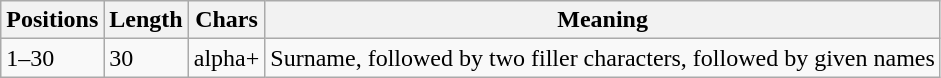<table class="wikitable">
<tr>
<th>Positions</th>
<th>Length</th>
<th>Chars</th>
<th>Meaning</th>
</tr>
<tr>
<td>1–30</td>
<td>30</td>
<td>alpha+</td>
<td>Surname, followed by two filler characters, followed by given names</td>
</tr>
</table>
